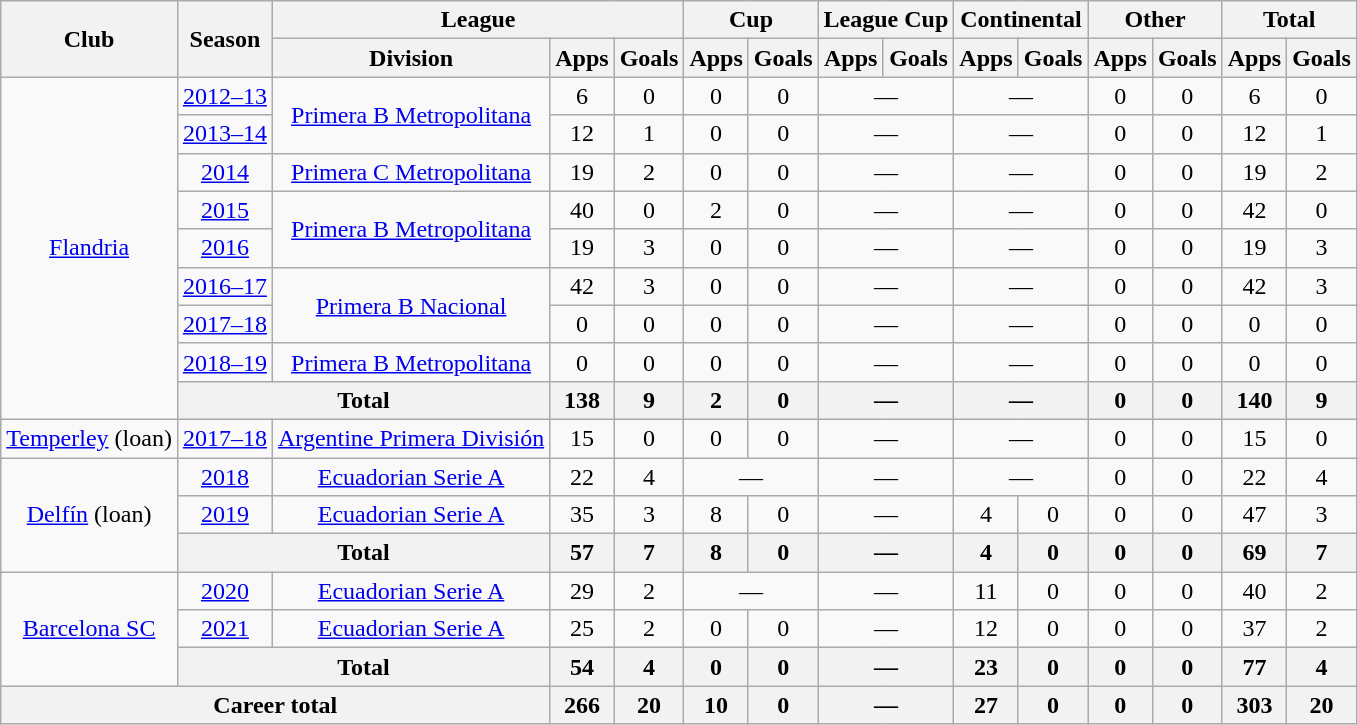<table class="wikitable" style="text-align:center">
<tr>
<th rowspan="2">Club</th>
<th rowspan="2">Season</th>
<th colspan="3">League</th>
<th colspan="2">Cup</th>
<th colspan="2">League Cup</th>
<th colspan="2">Continental</th>
<th colspan="2">Other</th>
<th colspan="2">Total</th>
</tr>
<tr>
<th>Division</th>
<th>Apps</th>
<th>Goals</th>
<th>Apps</th>
<th>Goals</th>
<th>Apps</th>
<th>Goals</th>
<th>Apps</th>
<th>Goals</th>
<th>Apps</th>
<th>Goals</th>
<th>Apps</th>
<th>Goals</th>
</tr>
<tr>
<td rowspan="9"><a href='#'>Flandria</a></td>
<td><a href='#'>2012–13</a></td>
<td rowspan="2"><a href='#'>Primera B Metropolitana</a></td>
<td>6</td>
<td>0</td>
<td>0</td>
<td>0</td>
<td colspan="2">—</td>
<td colspan="2">—</td>
<td>0</td>
<td>0</td>
<td>6</td>
<td>0</td>
</tr>
<tr>
<td><a href='#'>2013–14</a></td>
<td>12</td>
<td>1</td>
<td>0</td>
<td>0</td>
<td colspan="2">—</td>
<td colspan="2">—</td>
<td>0</td>
<td>0</td>
<td>12</td>
<td>1</td>
</tr>
<tr>
<td><a href='#'>2014</a></td>
<td rowspan="1"><a href='#'>Primera C Metropolitana</a></td>
<td>19</td>
<td>2</td>
<td>0</td>
<td>0</td>
<td colspan="2">—</td>
<td colspan="2">—</td>
<td>0</td>
<td>0</td>
<td>19</td>
<td>2</td>
</tr>
<tr>
<td><a href='#'>2015</a></td>
<td rowspan="2"><a href='#'>Primera B Metropolitana</a></td>
<td>40</td>
<td>0</td>
<td>2</td>
<td>0</td>
<td colspan="2">—</td>
<td colspan="2">—</td>
<td>0</td>
<td>0</td>
<td>42</td>
<td>0</td>
</tr>
<tr>
<td><a href='#'>2016</a></td>
<td>19</td>
<td>3</td>
<td>0</td>
<td>0</td>
<td colspan="2">—</td>
<td colspan="2">—</td>
<td>0</td>
<td>0</td>
<td>19</td>
<td>3</td>
</tr>
<tr>
<td><a href='#'>2016–17</a></td>
<td rowspan="2"><a href='#'>Primera B Nacional</a></td>
<td>42</td>
<td>3</td>
<td>0</td>
<td>0</td>
<td colspan="2">—</td>
<td colspan="2">—</td>
<td>0</td>
<td>0</td>
<td>42</td>
<td>3</td>
</tr>
<tr>
<td><a href='#'>2017–18</a></td>
<td>0</td>
<td>0</td>
<td>0</td>
<td>0</td>
<td colspan="2">—</td>
<td colspan="2">—</td>
<td>0</td>
<td>0</td>
<td>0</td>
<td>0</td>
</tr>
<tr>
<td><a href='#'>2018–19</a></td>
<td rowspan="1"><a href='#'>Primera B Metropolitana</a></td>
<td>0</td>
<td>0</td>
<td>0</td>
<td>0</td>
<td colspan="2">—</td>
<td colspan="2">—</td>
<td>0</td>
<td>0</td>
<td>0</td>
<td>0</td>
</tr>
<tr>
<th colspan="2">Total</th>
<th>138</th>
<th>9</th>
<th>2</th>
<th>0</th>
<th colspan="2">—</th>
<th colspan="2">—</th>
<th>0</th>
<th>0</th>
<th>140</th>
<th>9</th>
</tr>
<tr>
<td rowspan="1"><a href='#'>Temperley</a> (loan)</td>
<td><a href='#'>2017–18</a></td>
<td rowspan="1"><a href='#'>Argentine Primera División</a></td>
<td>15</td>
<td>0</td>
<td>0</td>
<td>0</td>
<td colspan="2">—</td>
<td colspan="2">—</td>
<td>0</td>
<td>0</td>
<td>15</td>
<td>0</td>
</tr>
<tr>
<td rowspan="3"><a href='#'>Delfín</a> (loan)</td>
<td><a href='#'>2018</a></td>
<td rowspan="1"><a href='#'>Ecuadorian Serie A</a></td>
<td>22</td>
<td>4</td>
<td colspan="2">—</td>
<td colspan="2">—</td>
<td colspan="2">—</td>
<td>0</td>
<td>0</td>
<td>22</td>
<td>4</td>
</tr>
<tr>
<td><a href='#'>2019</a></td>
<td rowspan="1"><a href='#'>Ecuadorian Serie A</a></td>
<td>35</td>
<td>3</td>
<td>8</td>
<td>0</td>
<td colspan="2">—</td>
<td>4</td>
<td>0</td>
<td>0</td>
<td>0</td>
<td>47</td>
<td>3</td>
</tr>
<tr>
<th colspan="2">Total</th>
<th>57</th>
<th>7</th>
<th>8</th>
<th>0</th>
<th colspan="2">—</th>
<th>4</th>
<th>0</th>
<th>0</th>
<th>0</th>
<th>69</th>
<th>7</th>
</tr>
<tr>
<td rowspan="3"><a href='#'>Barcelona SC</a></td>
<td><a href='#'>2020</a></td>
<td rowspan="1"><a href='#'>Ecuadorian Serie A</a></td>
<td>29</td>
<td>2</td>
<td colspan="2">—</td>
<td colspan="2">—</td>
<td>11</td>
<td>0</td>
<td>0</td>
<td>0</td>
<td>40</td>
<td>2</td>
</tr>
<tr>
<td><a href='#'>2021</a></td>
<td rowspan="1"><a href='#'>Ecuadorian Serie A</a></td>
<td>25</td>
<td>2</td>
<td>0</td>
<td>0</td>
<td colspan="2">—</td>
<td>12</td>
<td>0</td>
<td>0</td>
<td>0</td>
<td>37</td>
<td>2</td>
</tr>
<tr>
<th colspan="2">Total</th>
<th>54</th>
<th>4</th>
<th>0</th>
<th>0</th>
<th colspan="2">—</th>
<th>23</th>
<th>0</th>
<th>0</th>
<th>0</th>
<th>77</th>
<th>4</th>
</tr>
<tr>
<th colspan="3">Career total</th>
<th>266</th>
<th>20</th>
<th>10</th>
<th>0</th>
<th colspan="2">—</th>
<th>27</th>
<th>0</th>
<th>0</th>
<th>0</th>
<th>303</th>
<th>20</th>
</tr>
</table>
